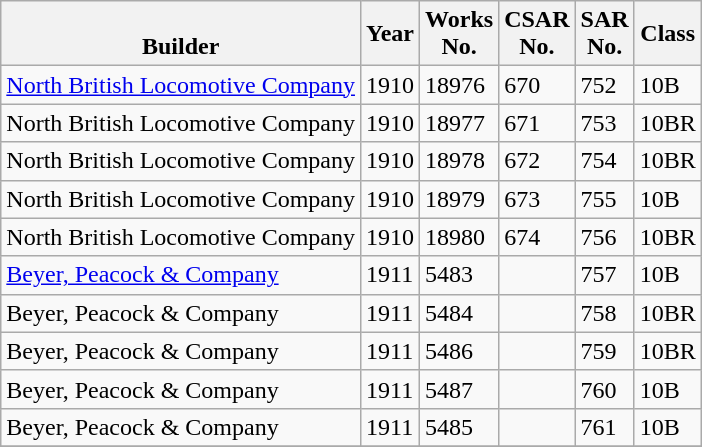<table class="wikitable collapsible collapsed sortable" style="margin:0.5em auto; font-size:100%;">
<tr>
<th><br>Builder</th>
<th>Year</th>
<th>Works<br>No.</th>
<th>CSAR<br>No.</th>
<th>SAR<br>No.</th>
<th>Class</th>
</tr>
<tr>
<td><a href='#'>North British Locomotive Company</a></td>
<td>1910</td>
<td>18976</td>
<td>670</td>
<td>752</td>
<td>10B</td>
</tr>
<tr>
<td>North British Locomotive Company</td>
<td>1910</td>
<td>18977</td>
<td>671</td>
<td>753</td>
<td>10BR</td>
</tr>
<tr>
<td>North British Locomotive Company</td>
<td>1910</td>
<td>18978</td>
<td>672</td>
<td>754</td>
<td>10BR</td>
</tr>
<tr>
<td>North British Locomotive Company</td>
<td>1910</td>
<td>18979</td>
<td>673</td>
<td>755</td>
<td>10B</td>
</tr>
<tr>
<td>North British Locomotive Company</td>
<td>1910</td>
<td>18980</td>
<td>674</td>
<td>756</td>
<td>10BR</td>
</tr>
<tr>
<td><a href='#'>Beyer, Peacock & Company</a></td>
<td>1911</td>
<td>5483</td>
<td></td>
<td>757</td>
<td>10B</td>
</tr>
<tr>
<td>Beyer, Peacock & Company</td>
<td>1911</td>
<td>5484</td>
<td></td>
<td>758</td>
<td>10BR</td>
</tr>
<tr>
<td>Beyer, Peacock & Company</td>
<td>1911</td>
<td>5486</td>
<td></td>
<td>759</td>
<td>10BR</td>
</tr>
<tr>
<td>Beyer, Peacock & Company</td>
<td>1911</td>
<td>5487</td>
<td></td>
<td>760</td>
<td>10B</td>
</tr>
<tr>
<td>Beyer, Peacock & Company</td>
<td>1911</td>
<td>5485</td>
<td></td>
<td>761</td>
<td>10B</td>
</tr>
<tr>
</tr>
</table>
